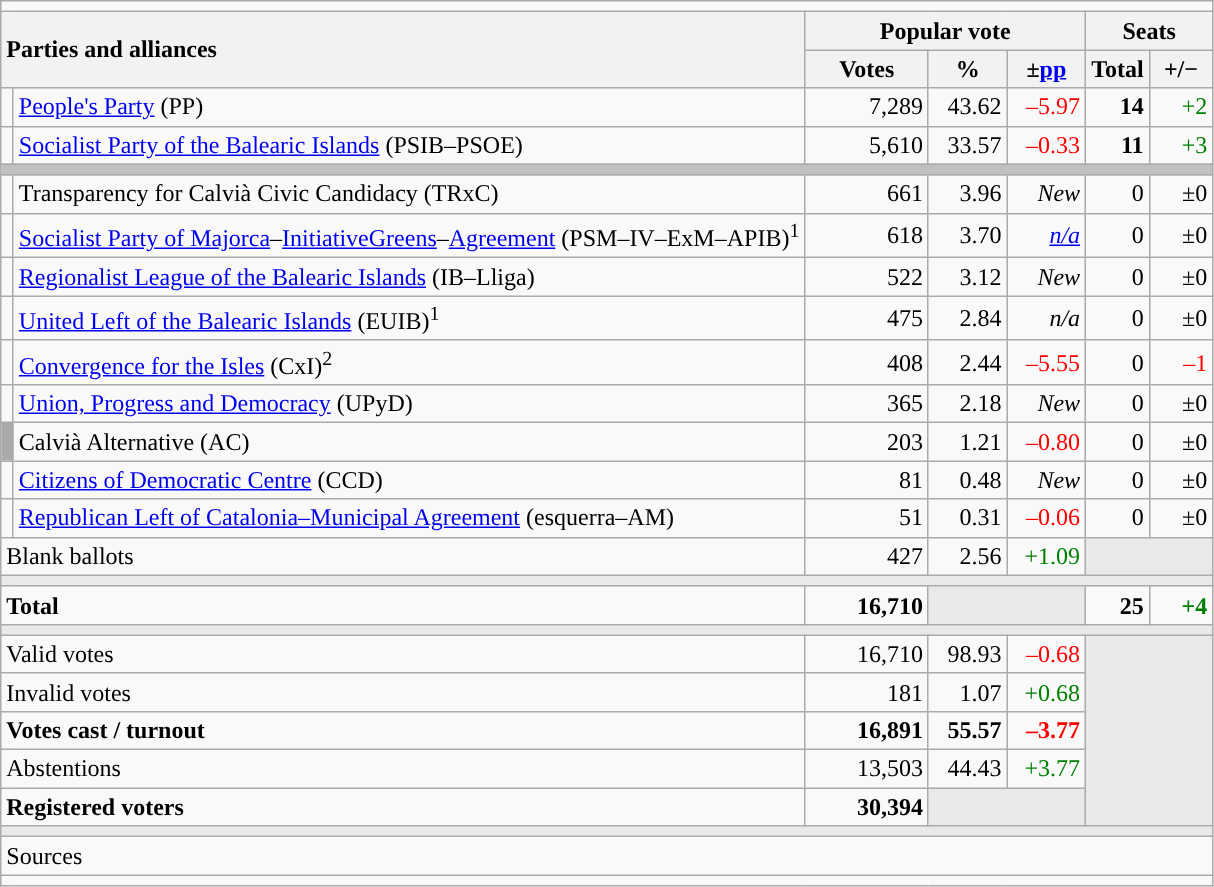<table class="wikitable" style="text-align:right;">
<tr>
<td colspan="7"></td>
</tr>
<tr>
<th style="text-align:left;" rowspan="2" colspan="2" width="525">Parties and alliances</th>
<th colspan="3">Popular vote</th>
<th colspan="2">Seats</th>
</tr>
<tr>
<th width="75">Votes</th>
<th width="45">%</th>
<th width="45">±<a href='#'>pp</a></th>
<th width="35">Total</th>
<th width="35">+/−</th>
</tr>
<tr>
<td width="1" style="color:inherit;background:"></td>
<td align="left"><a href='#'>People's Party</a> (PP)</td>
<td>7,289</td>
<td>43.62</td>
<td style="color:red;">–5.97</td>
<td><strong>14</strong></td>
<td style="color:green;">+2</td>
</tr>
<tr>
<td style="color:inherit;background:"></td>
<td align="left"><a href='#'>Socialist Party of the Balearic Islands</a> (PSIB–PSOE)</td>
<td>5,610</td>
<td>33.57</td>
<td style="color:red;">–0.33</td>
<td><strong>11</strong></td>
<td style="color:green;">+3</td>
</tr>
<tr>
<td colspan="7" style="color:inherit;background:#C0C0C0"></td>
</tr>
<tr>
<td style="color:inherit;background:"></td>
<td align="left">Transparency for Calvià Civic Candidacy (TRxC)</td>
<td>661</td>
<td>3.96</td>
<td><em>New</em></td>
<td>0</td>
<td>±0</td>
</tr>
<tr>
<td style="color:inherit;background:"></td>
<td align="left"><a href='#'>Socialist Party of Majorca</a>–<a href='#'>InitiativeGreens</a>–<a href='#'>Agreement</a> (PSM–IV–ExM–APIB)<sup>1</sup></td>
<td>618</td>
<td>3.70</td>
<td><em><a href='#'>n/a</a></em></td>
<td>0</td>
<td>±0</td>
</tr>
<tr>
<td style="color:inherit;background:"></td>
<td align="left"><a href='#'>Regionalist League of the Balearic Islands</a> (IB–Lliga)</td>
<td>522</td>
<td>3.12</td>
<td><em>New</em></td>
<td>0</td>
<td>±0</td>
</tr>
<tr>
<td style="color:inherit;background:"></td>
<td align="left"><a href='#'>United Left of the Balearic Islands</a> (EUIB)<sup>1</sup></td>
<td>475</td>
<td>2.84</td>
<td><em>n/a</em></td>
<td>0</td>
<td>±0</td>
</tr>
<tr>
<td style="color:inherit;background:"></td>
<td align="left"><a href='#'>Convergence for the Isles</a> (CxI)<sup>2</sup></td>
<td>408</td>
<td>2.44</td>
<td style="color:red;">–5.55</td>
<td>0</td>
<td style="color:red;">–1</td>
</tr>
<tr>
<td style="color:inherit;background:"></td>
<td align="left"><a href='#'>Union, Progress and Democracy</a> (UPyD)</td>
<td>365</td>
<td>2.18</td>
<td><em>New</em></td>
<td>0</td>
<td>±0</td>
</tr>
<tr>
<td style="color:inherit;background:#AAAAAA"></td>
<td align="left">Calvià Alternative (AC)</td>
<td>203</td>
<td>1.21</td>
<td style="color:red;">–0.80</td>
<td>0</td>
<td>±0</td>
</tr>
<tr>
<td style="color:inherit;background:"></td>
<td align="left"><a href='#'>Citizens of Democratic Centre</a> (CCD)</td>
<td>81</td>
<td>0.48</td>
<td><em>New</em></td>
<td>0</td>
<td>±0</td>
</tr>
<tr>
<td style="color:inherit;background:"></td>
<td align="left"><a href='#'>Republican Left of Catalonia–Municipal Agreement</a> (esquerra–AM)</td>
<td>51</td>
<td>0.31</td>
<td style="color:red;">–0.06</td>
<td>0</td>
<td>±0</td>
</tr>
<tr>
<td align="left" colspan="2">Blank ballots</td>
<td>427</td>
<td>2.56</td>
<td style="color:green;">+1.09</td>
<td style="color:inherit;background:#E9E9E9" colspan="2"></td>
</tr>
<tr>
<td colspan="7" style="color:inherit;background:#E9E9E9"></td>
</tr>
<tr style="font-weight:bold;">
<td align="left" colspan="2">Total</td>
<td>16,710</td>
<td bgcolor="#E9E9E9" colspan="2"></td>
<td>25</td>
<td style="color:green;">+4</td>
</tr>
<tr>
<td colspan="7" style="color:inherit;background:#E9E9E9"></td>
</tr>
<tr>
<td align="left" colspan="2">Valid votes</td>
<td>16,710</td>
<td>98.93</td>
<td style="color:red;">–0.68</td>
<td bgcolor="#E9E9E9" colspan="2" rowspan="5"></td>
</tr>
<tr>
<td align="left" colspan="2">Invalid votes</td>
<td>181</td>
<td>1.07</td>
<td style="color:green;">+0.68</td>
</tr>
<tr style="font-weight:bold;">
<td align="left" colspan="2">Votes cast / turnout</td>
<td>16,891</td>
<td>55.57</td>
<td style="color:red;">–3.77</td>
</tr>
<tr>
<td align="left" colspan="2">Abstentions</td>
<td>13,503</td>
<td>44.43</td>
<td style="color:green;">+3.77</td>
</tr>
<tr style="font-weight:bold;">
<td align="left" colspan="2">Registered voters</td>
<td>30,394</td>
<td bgcolor="#E9E9E9" colspan="2"></td>
</tr>
<tr>
<td colspan="7" style="color:inherit;background:#E9E9E9"></td>
</tr>
<tr>
<td align="left" colspan="7">Sources</td>
</tr>
<tr>
<td colspan="7" style="text-align:left; max-width:790px;"></td>
</tr>
</table>
